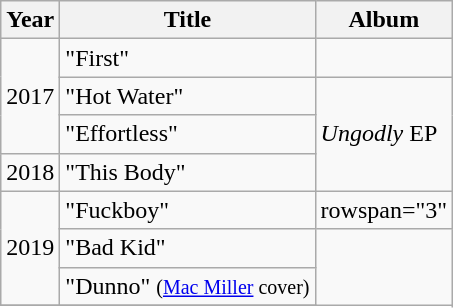<table class="wikitable">
<tr>
<th>Year</th>
<th>Title</th>
<th>Album</th>
</tr>
<tr>
<td rowspan="3">2017</td>
<td>"First"</td>
<td></td>
</tr>
<tr>
<td>"Hot Water"</td>
<td rowspan="3"><em>Ungodly</em> EP</td>
</tr>
<tr>
<td>"Effortless"</td>
</tr>
<tr>
<td>2018</td>
<td>"This Body"</td>
</tr>
<tr>
<td rowspan="3">2019</td>
<td>"Fuckboy"</td>
<td>rowspan="3" </td>
</tr>
<tr>
<td>"Bad Kid"</td>
</tr>
<tr>
<td>"Dunno" <small>(<a href='#'>Mac Miller</a> cover)</small></td>
</tr>
<tr>
</tr>
</table>
